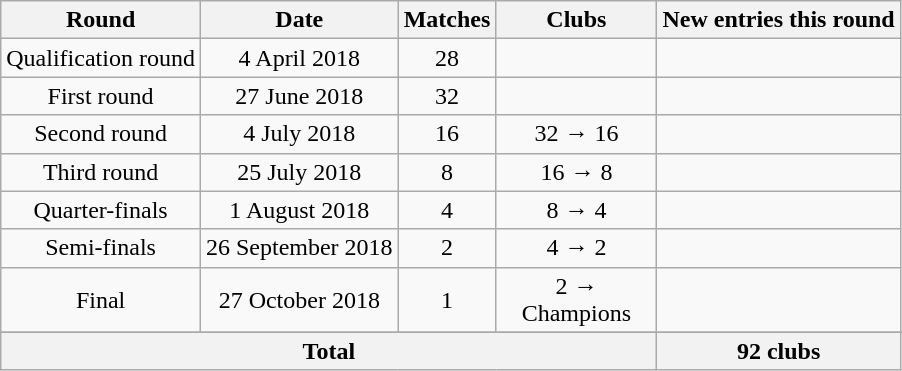<table class="wikitable">
<tr>
<th>Round</th>
<th>Date</th>
<th>Matches</th>
<th width=100>Clubs</th>
<th>New entries this round</th>
</tr>
<tr align=center>
<td>Qualification round</td>
<td>4 April 2018</td>
<td>28</td>
<td></td>
<td></td>
</tr>
<tr align=center>
<td>First round</td>
<td>27 June 2018</td>
<td>32</td>
<td></td>
<td></td>
</tr>
<tr align=center>
<td>Second round</td>
<td>4 July 2018</td>
<td>16</td>
<td>32 → 16</td>
<td></td>
</tr>
<tr align=center>
<td>Third round</td>
<td>25 July 2018</td>
<td>8</td>
<td>16 → 8</td>
<td></td>
</tr>
<tr align=center>
<td>Quarter-finals</td>
<td>1 August 2018</td>
<td>4</td>
<td>8 → 4</td>
<td></td>
</tr>
<tr align=center>
<td>Semi-finals</td>
<td>26 September 2018</td>
<td>2</td>
<td>4 → 2</td>
<td></td>
</tr>
<tr align=center>
<td>Final</td>
<td>27 October 2018</td>
<td>1</td>
<td>2 → Champions</td>
<td></td>
</tr>
<tr align=left|>
</tr>
<tr>
<th colspan=4>Total</th>
<th>92 clubs</th>
</tr>
</table>
